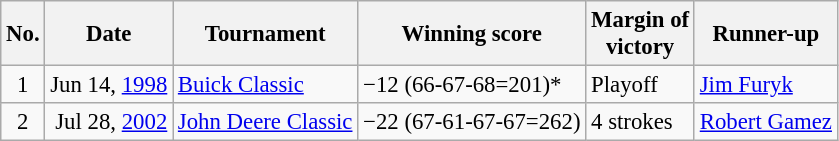<table class="wikitable" style="font-size:95%;">
<tr>
<th>No.</th>
<th>Date</th>
<th>Tournament</th>
<th>Winning score</th>
<th>Margin of<br>victory</th>
<th>Runner-up</th>
</tr>
<tr>
<td align=center>1</td>
<td align=right>Jun 14, <a href='#'>1998</a></td>
<td><a href='#'>Buick Classic</a></td>
<td>−12 (66-67-68=201)*</td>
<td>Playoff</td>
<td> <a href='#'>Jim Furyk</a></td>
</tr>
<tr>
<td align=center>2</td>
<td align=right>Jul 28, <a href='#'>2002</a></td>
<td><a href='#'>John Deere Classic</a></td>
<td>−22 (67-61-67-67=262)</td>
<td>4 strokes</td>
<td> <a href='#'>Robert Gamez</a></td>
</tr>
</table>
